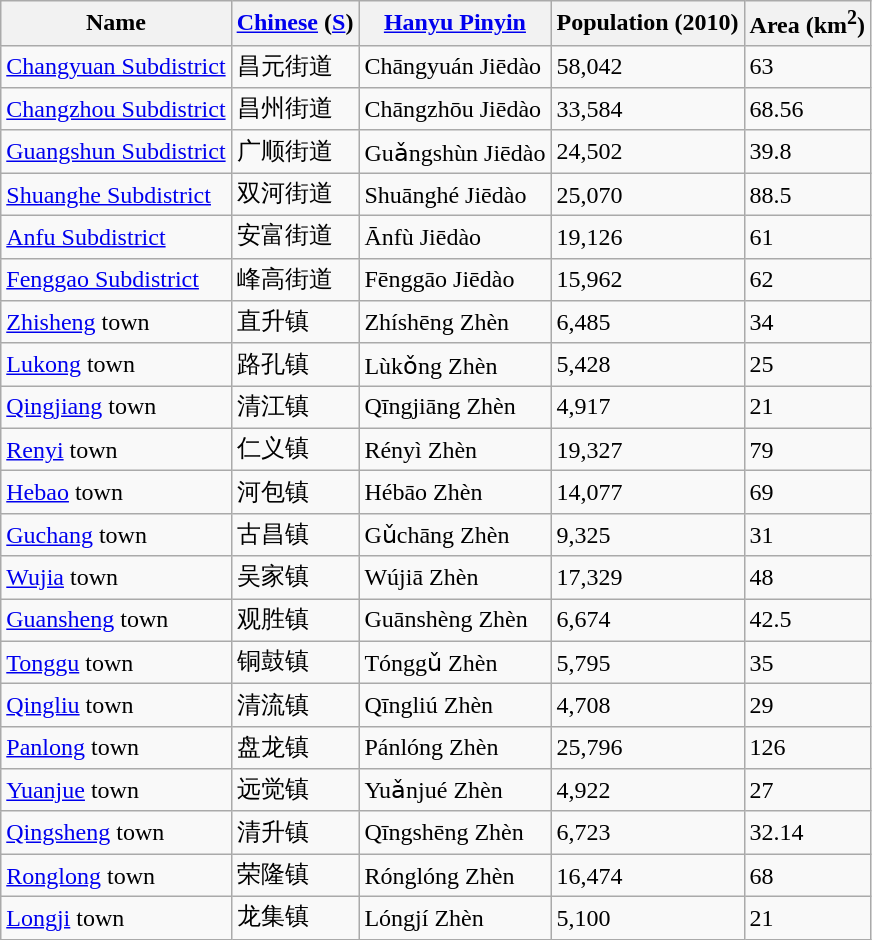<table class="wikitable">
<tr>
<th>Name</th>
<th><a href='#'>Chinese</a> (<a href='#'>S</a>)</th>
<th><a href='#'>Hanyu Pinyin</a></th>
<th>Population (2010)</th>
<th>Area (km<sup>2</sup>)</th>
</tr>
<tr>
<td><a href='#'>Changyuan Subdistrict</a></td>
<td>昌元街道</td>
<td>Chāngyuán Jiēdào</td>
<td>58,042</td>
<td>63</td>
</tr>
<tr>
<td><a href='#'>Changzhou Subdistrict</a></td>
<td>昌州街道</td>
<td>Chāngzhōu Jiēdào</td>
<td>33,584</td>
<td>68.56</td>
</tr>
<tr>
<td><a href='#'>Guangshun Subdistrict</a></td>
<td>广顺街道</td>
<td>Guǎngshùn Jiēdào</td>
<td>24,502</td>
<td>39.8</td>
</tr>
<tr>
<td><a href='#'>Shuanghe Subdistrict</a></td>
<td>双河街道</td>
<td>Shuānghé Jiēdào</td>
<td>25,070</td>
<td>88.5</td>
</tr>
<tr>
<td><a href='#'>Anfu Subdistrict</a></td>
<td>安富街道</td>
<td>Ānfù Jiēdào</td>
<td>19,126</td>
<td>61</td>
</tr>
<tr>
<td><a href='#'>Fenggao Subdistrict</a></td>
<td>峰高街道</td>
<td>Fēnggāo Jiēdào</td>
<td>15,962</td>
<td>62</td>
</tr>
<tr>
<td><a href='#'>Zhisheng</a> town</td>
<td>直升镇</td>
<td>Zhíshēng Zhèn</td>
<td>6,485</td>
<td>34</td>
</tr>
<tr>
<td><a href='#'>Lukong</a> town</td>
<td>路孔镇</td>
<td>Lùkǒng Zhèn</td>
<td>5,428</td>
<td>25</td>
</tr>
<tr>
<td><a href='#'>Qingjiang</a> town</td>
<td>清江镇</td>
<td>Qīngjiāng Zhèn</td>
<td>4,917</td>
<td>21</td>
</tr>
<tr>
<td><a href='#'>Renyi</a> town</td>
<td>仁义镇</td>
<td>Rényì Zhèn</td>
<td>19,327</td>
<td>79</td>
</tr>
<tr>
<td><a href='#'>Hebao</a> town</td>
<td>河包镇</td>
<td>Hébāo Zhèn</td>
<td>14,077</td>
<td>69</td>
</tr>
<tr>
<td><a href='#'>Guchang</a> town</td>
<td>古昌镇</td>
<td>Gǔchāng Zhèn</td>
<td>9,325</td>
<td>31</td>
</tr>
<tr>
<td><a href='#'>Wujia</a> town</td>
<td>吴家镇</td>
<td>Wújiā Zhèn</td>
<td>17,329</td>
<td>48</td>
</tr>
<tr>
<td><a href='#'>Guansheng</a> town</td>
<td>观胜镇</td>
<td>Guānshèng Zhèn</td>
<td>6,674</td>
<td>42.5</td>
</tr>
<tr>
<td><a href='#'>Tonggu</a> town</td>
<td>铜鼓镇</td>
<td>Tónggǔ Zhèn</td>
<td>5,795</td>
<td>35</td>
</tr>
<tr>
<td><a href='#'>Qingliu</a> town</td>
<td>清流镇</td>
<td>Qīngliú Zhèn</td>
<td>4,708</td>
<td>29</td>
</tr>
<tr>
<td><a href='#'>Panlong</a> town</td>
<td>盘龙镇</td>
<td>Pánlóng Zhèn</td>
<td>25,796</td>
<td>126</td>
</tr>
<tr>
<td><a href='#'>Yuanjue</a> town</td>
<td>远觉镇</td>
<td>Yuǎnjué Zhèn</td>
<td>4,922</td>
<td>27</td>
</tr>
<tr>
<td><a href='#'>Qingsheng</a> town</td>
<td>清升镇</td>
<td>Qīngshēng Zhèn</td>
<td>6,723</td>
<td>32.14</td>
</tr>
<tr>
<td><a href='#'>Ronglong</a> town</td>
<td>荣隆镇</td>
<td>Rónglóng Zhèn</td>
<td>16,474</td>
<td>68</td>
</tr>
<tr>
<td><a href='#'>Longji</a> town</td>
<td>龙集镇</td>
<td>Lóngjí Zhèn</td>
<td>5,100</td>
<td>21</td>
</tr>
</table>
